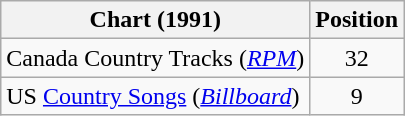<table class="wikitable sortable">
<tr>
<th scope="col">Chart (1991)</th>
<th scope="col">Position</th>
</tr>
<tr>
<td>Canada Country Tracks (<em><a href='#'>RPM</a></em>)</td>
<td align="center">32</td>
</tr>
<tr>
<td>US <a href='#'>Country Songs</a> (<em><a href='#'>Billboard</a></em>)</td>
<td align="center">9</td>
</tr>
</table>
